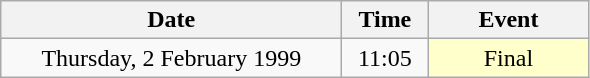<table class = "wikitable" style="text-align:center;">
<tr>
<th width=220>Date</th>
<th width=50>Time</th>
<th width=100>Event</th>
</tr>
<tr>
<td>Thursday, 2 February 1999</td>
<td>11:05</td>
<td bgcolor=ffffcc>Final</td>
</tr>
</table>
